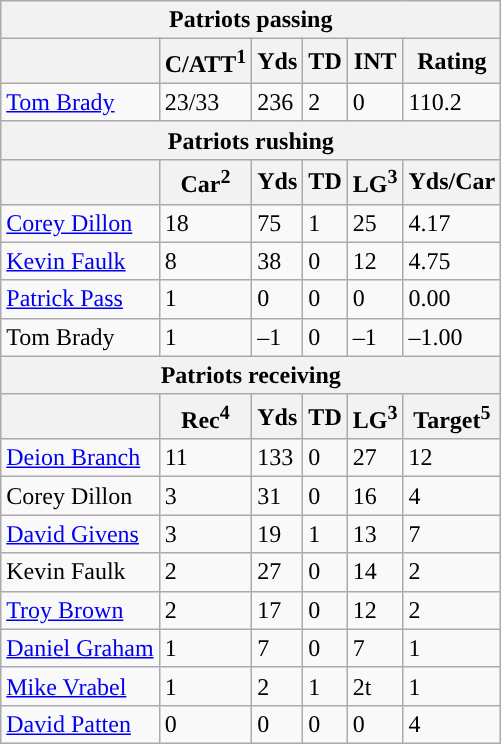<table class="wikitable">
<tr>
<th colspan="6">Patriots passing</th>
</tr>
<tr>
<th></th>
<th>C/ATT<sup>1</sup></th>
<th>Yds</th>
<th>TD</th>
<th>INT</th>
<th>Rating</th>
</tr>
<tr>
<td><a href='#'>Tom Brady</a></td>
<td>23/33</td>
<td>236</td>
<td>2</td>
<td>0</td>
<td>110.2</td>
</tr>
<tr>
<th colspan="6">Patriots rushing</th>
</tr>
<tr>
<th></th>
<th>Car<sup>2</sup></th>
<th>Yds</th>
<th>TD</th>
<th>LG<sup>3</sup></th>
<th>Yds/Car</th>
</tr>
<tr>
<td><a href='#'>Corey Dillon</a></td>
<td>18</td>
<td>75</td>
<td>1</td>
<td>25</td>
<td>4.17</td>
</tr>
<tr>
<td><a href='#'>Kevin Faulk</a></td>
<td>8</td>
<td>38</td>
<td>0</td>
<td>12</td>
<td>4.75</td>
</tr>
<tr>
<td><a href='#'>Patrick Pass</a></td>
<td>1</td>
<td>0</td>
<td>0</td>
<td>0</td>
<td>0.00</td>
</tr>
<tr>
<td>Tom Brady</td>
<td>1</td>
<td>–1</td>
<td>0</td>
<td>–1</td>
<td>–1.00</td>
</tr>
<tr>
<th colspan="6">Patriots receiving</th>
</tr>
<tr>
<th></th>
<th>Rec<sup>4</sup></th>
<th>Yds</th>
<th>TD</th>
<th>LG<sup>3</sup></th>
<th>Target<sup>5</sup></th>
</tr>
<tr>
<td><a href='#'>Deion Branch</a></td>
<td>11</td>
<td>133</td>
<td>0</td>
<td>27</td>
<td>12</td>
</tr>
<tr>
<td>Corey Dillon</td>
<td>3</td>
<td>31</td>
<td>0</td>
<td>16</td>
<td>4</td>
</tr>
<tr>
<td><a href='#'>David Givens</a></td>
<td>3</td>
<td>19</td>
<td>1</td>
<td>13</td>
<td>7</td>
</tr>
<tr>
<td>Kevin Faulk</td>
<td>2</td>
<td>27</td>
<td>0</td>
<td>14</td>
<td>2</td>
</tr>
<tr>
<td><a href='#'>Troy Brown</a></td>
<td>2</td>
<td>17</td>
<td>0</td>
<td>12</td>
<td>2</td>
</tr>
<tr>
<td><a href='#'>Daniel Graham</a></td>
<td>1</td>
<td>7</td>
<td>0</td>
<td>7</td>
<td>1</td>
</tr>
<tr>
<td><a href='#'>Mike Vrabel</a></td>
<td>1</td>
<td>2</td>
<td>1</td>
<td>2t</td>
<td>1</td>
</tr>
<tr>
<td><a href='#'>David Patten</a></td>
<td>0</td>
<td>0</td>
<td>0</td>
<td>0</td>
<td>4</td>
</tr>
</table>
